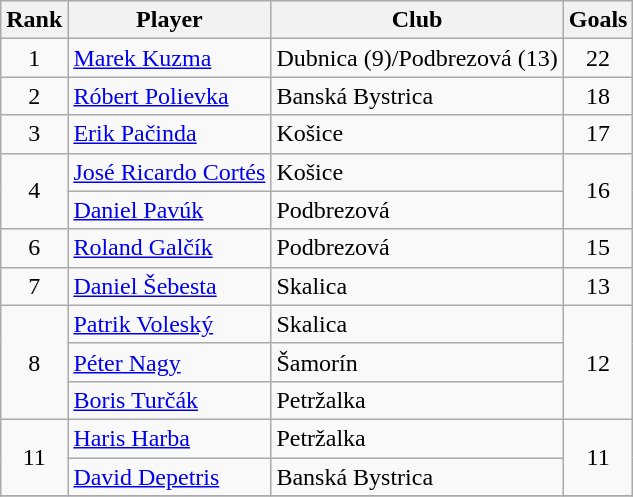<table class="wikitable" style="text-align:center">
<tr>
<th>Rank</th>
<th>Player</th>
<th>Club</th>
<th>Goals</th>
</tr>
<tr>
<td>1</td>
<td align="left"> <a href='#'>Marek Kuzma</a></td>
<td align="left">Dubnica (9)/Podbrezová (13)</td>
<td>22</td>
</tr>
<tr>
<td>2</td>
<td align="left"> <a href='#'>Róbert Polievka</a></td>
<td align="left">Banská Bystrica</td>
<td>18</td>
</tr>
<tr>
<td>3</td>
<td align="left"> <a href='#'>Erik Pačinda</a></td>
<td align="left">Košice</td>
<td>17</td>
</tr>
<tr>
<td rowspan="2">4</td>
<td align="left"> <a href='#'>José Ricardo Cortés</a></td>
<td align="left">Košice</td>
<td rowspan="2">16</td>
</tr>
<tr>
<td align="left"> <a href='#'>Daniel Pavúk</a></td>
<td align="left">Podbrezová</td>
</tr>
<tr>
<td rowspan="1">6</td>
<td align="left"> <a href='#'>Roland Galčík</a></td>
<td align="left">Podbrezová</td>
<td rowspan="1">15</td>
</tr>
<tr>
<td rowspan="1">7</td>
<td align="left"> <a href='#'>Daniel Šebesta</a></td>
<td align="left">Skalica</td>
<td rowspan="1">13</td>
</tr>
<tr>
<td rowspan="3">8</td>
<td align="left"> <a href='#'>Patrik Voleský</a></td>
<td align="left">Skalica</td>
<td rowspan="3">12</td>
</tr>
<tr>
<td align="left"> <a href='#'>Péter Nagy</a></td>
<td align="left">Šamorín</td>
</tr>
<tr>
<td align="left"> <a href='#'>Boris Turčák</a></td>
<td align="left">Petržalka</td>
</tr>
<tr>
<td rowspan="2">11</td>
<td align="left"> <a href='#'>Haris Harba</a></td>
<td align="left">Petržalka</td>
<td rowspan="2">11</td>
</tr>
<tr>
<td align="left"> <a href='#'>David Depetris</a></td>
<td align="left">Banská Bystrica</td>
</tr>
<tr>
</tr>
</table>
